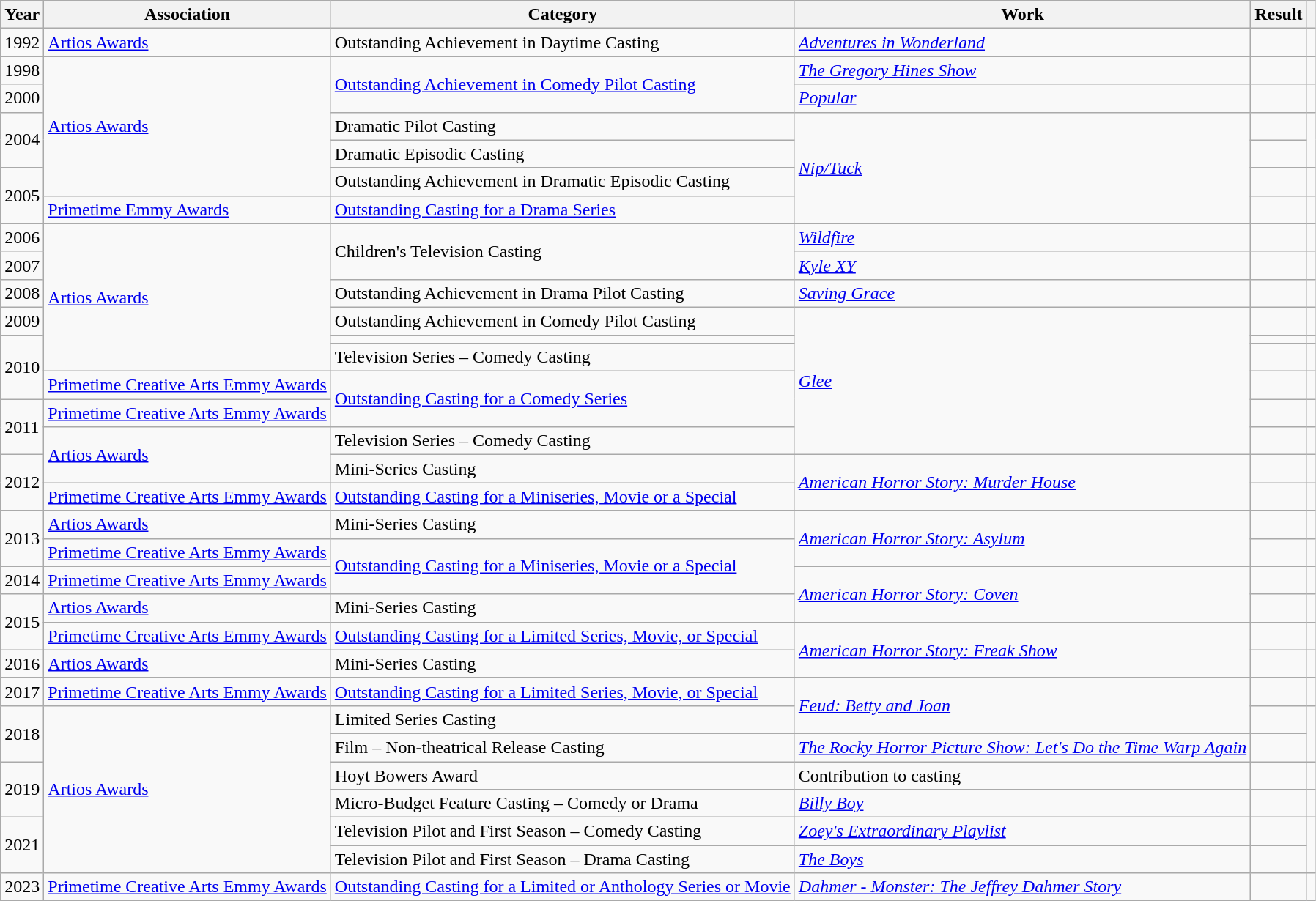<table class="wikitable">
<tr>
<th>Year</th>
<th>Association</th>
<th>Category</th>
<th>Work</th>
<th>Result</th>
<th></th>
</tr>
<tr>
<td>1992</td>
<td><a href='#'>Artios Awards</a></td>
<td>Outstanding Achievement in Daytime Casting</td>
<td><em><a href='#'>Adventures in Wonderland</a></em></td>
<td></td>
<td align="center"></td>
</tr>
<tr>
<td>1998</td>
<td rowspan="5"><a href='#'>Artios Awards</a></td>
<td rowspan="2"><a href='#'>Outstanding Achievement in Comedy Pilot Casting</a></td>
<td><em><a href='#'>The Gregory Hines Show</a></em></td>
<td></td>
<td align="center"></td>
</tr>
<tr>
<td>2000</td>
<td><em><a href='#'>Popular</a></em></td>
<td></td>
<td align="center"></td>
</tr>
<tr>
<td rowspan="2">2004</td>
<td>Dramatic Pilot Casting</td>
<td rowspan="4"><em><a href='#'>Nip/Tuck</a></em></td>
<td></td>
<td rowspan="2"; align="center"></td>
</tr>
<tr>
<td>Dramatic Episodic Casting</td>
<td></td>
</tr>
<tr>
<td rowspan="2">2005</td>
<td>Outstanding Achievement in Dramatic Episodic Casting</td>
<td></td>
<td align="center"></td>
</tr>
<tr>
<td><a href='#'>Primetime Emmy Awards</a></td>
<td><a href='#'>Outstanding Casting for a Drama Series</a></td>
<td></td>
<td align="center"></td>
</tr>
<tr>
<td>2006</td>
<td rowspan="6"><a href='#'>Artios Awards</a></td>
<td rowspan="2">Children's Television Casting</td>
<td><em><a href='#'>Wildfire</a></em></td>
<td></td>
<td align="center"></td>
</tr>
<tr>
<td>2007</td>
<td><em><a href='#'>Kyle XY</a></em></td>
<td></td>
<td align="center"></td>
</tr>
<tr>
<td>2008</td>
<td>Outstanding Achievement in Drama Pilot Casting</td>
<td><em><a href='#'>Saving Grace</a></em></td>
<td></td>
<td align="center"></td>
</tr>
<tr>
<td>2009</td>
<td>Outstanding Achievement in Comedy Pilot Casting</td>
<td rowspan="6"><em><a href='#'>Glee</a></em></td>
<td></td>
<td align="center"></td>
</tr>
<tr>
<td rowspan="3">2010</td>
<td></td>
<td></td>
<td align="center"></td>
</tr>
<tr>
<td>Television Series – Comedy Casting</td>
<td></td>
<td align="center"></td>
</tr>
<tr>
<td><a href='#'>Primetime Creative Arts Emmy Awards</a></td>
<td rowspan="2"><a href='#'>Outstanding Casting for a Comedy Series</a></td>
<td></td>
<td align="center"></td>
</tr>
<tr>
<td rowspan="2">2011</td>
<td><a href='#'>Primetime Creative Arts Emmy Awards</a></td>
<td></td>
<td align="center"></td>
</tr>
<tr>
<td rowspan="2"><a href='#'>Artios Awards</a></td>
<td>Television Series – Comedy Casting</td>
<td></td>
<td align="center"></td>
</tr>
<tr>
<td rowspan="2">2012</td>
<td>Mini-Series Casting</td>
<td rowspan="2"><em><a href='#'>American Horror Story: Murder House</a></em></td>
<td></td>
<td align="center"></td>
</tr>
<tr>
<td><a href='#'>Primetime Creative Arts Emmy Awards</a></td>
<td><a href='#'>Outstanding Casting for a Miniseries, Movie or a Special</a></td>
<td></td>
<td align="center"></td>
</tr>
<tr>
<td rowspan="2">2013</td>
<td><a href='#'>Artios Awards</a></td>
<td>Mini-Series Casting</td>
<td rowspan="2"><em><a href='#'>American Horror Story: Asylum</a></em></td>
<td></td>
<td align="center"></td>
</tr>
<tr>
<td><a href='#'>Primetime Creative Arts Emmy Awards</a></td>
<td rowspan="2"><a href='#'>Outstanding Casting for a Miniseries, Movie or a Special</a></td>
<td></td>
<td align="center"></td>
</tr>
<tr>
<td>2014</td>
<td><a href='#'>Primetime Creative Arts Emmy Awards</a></td>
<td rowspan="2"><em><a href='#'>American Horror Story: Coven</a></em></td>
<td></td>
<td align="center"></td>
</tr>
<tr>
<td rowspan="2">2015</td>
<td><a href='#'>Artios Awards</a></td>
<td>Mini-Series Casting</td>
<td></td>
<td align="center"></td>
</tr>
<tr>
<td><a href='#'>Primetime Creative Arts Emmy Awards</a></td>
<td><a href='#'>Outstanding Casting for a Limited Series, Movie, or Special</a></td>
<td rowspan="2"><em><a href='#'>American Horror Story: Freak Show</a></em></td>
<td></td>
<td align="center"></td>
</tr>
<tr>
<td>2016</td>
<td><a href='#'>Artios Awards</a></td>
<td>Mini-Series Casting</td>
<td></td>
<td align="center"></td>
</tr>
<tr>
<td>2017</td>
<td><a href='#'>Primetime Creative Arts Emmy Awards</a></td>
<td><a href='#'>Outstanding Casting for a Limited Series, Movie, or Special</a></td>
<td rowspan="2"><em><a href='#'>Feud: Betty and Joan</a></em></td>
<td></td>
<td align="center"></td>
</tr>
<tr>
<td rowspan="2">2018</td>
<td rowspan="6"><a href='#'>Artios Awards</a></td>
<td>Limited Series Casting</td>
<td></td>
<td rowspan="2"; align="center"></td>
</tr>
<tr>
<td>Film – Non-theatrical Release Casting</td>
<td><em><a href='#'>The Rocky Horror Picture Show: Let's Do the Time Warp Again</a></em></td>
<td></td>
</tr>
<tr>
<td rowspan="2">2019</td>
<td>Hoyt Bowers Award</td>
<td>Contribution to casting</td>
<td></td>
<td align="center"></td>
</tr>
<tr>
<td>Micro-Budget Feature Casting – Comedy or Drama</td>
<td><em><a href='#'>Billy Boy</a></em></td>
<td></td>
<td align="center"></td>
</tr>
<tr>
<td rowspan="2">2021</td>
<td>Television Pilot and First Season – Comedy Casting</td>
<td><em><a href='#'>Zoey's Extraordinary Playlist</a></em></td>
<td></td>
<td rowspan="2"; align="center"></td>
</tr>
<tr>
<td>Television Pilot and First Season – Drama Casting</td>
<td><em><a href='#'>The Boys</a></em></td>
<td></td>
</tr>
<tr>
<td>2023</td>
<td><a href='#'>Primetime Creative Arts Emmy Awards</a></td>
<td><a href='#'>Outstanding Casting for a Limited or Anthology Series or Movie</a></td>
<td><em><a href='#'>Dahmer - Monster: The Jeffrey Dahmer Story</a></em></td>
<td></td>
<td></td>
</tr>
</table>
